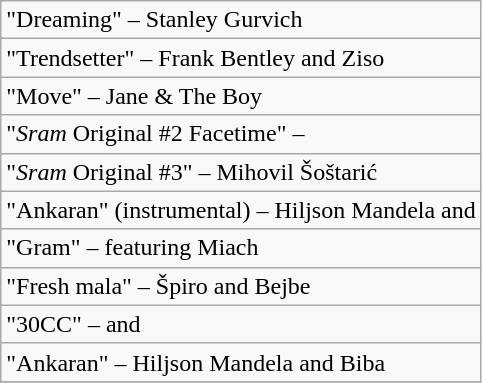<table class="wikitable mw-collapsible mw-collapsed">
<tr>
<td>"Dreaming" – Stanley Gurvich</td>
</tr>
<tr>
<td>"Trendsetter" – Frank Bentley and Ziso</td>
</tr>
<tr>
<td>"Move" – Jane & The Boy</td>
</tr>
<tr>
<td>"<em>Sram</em> Original #2 Facetime" – </td>
</tr>
<tr>
<td>"<em>Sram</em> Original #3" – Mihovil Šoštarić</td>
</tr>
<tr>
<td>"Ankaran" (instrumental) – Hiljson Mandela and </td>
</tr>
<tr>
<td>"Gram" –  featuring Miach</td>
</tr>
<tr>
<td>"Fresh mala" – Špiro and Bejbe</td>
</tr>
<tr>
<td>"30CC" –  and </td>
</tr>
<tr>
<td>"Ankaran" – Hiljson Mandela and Biba</td>
</tr>
<tr>
</tr>
</table>
